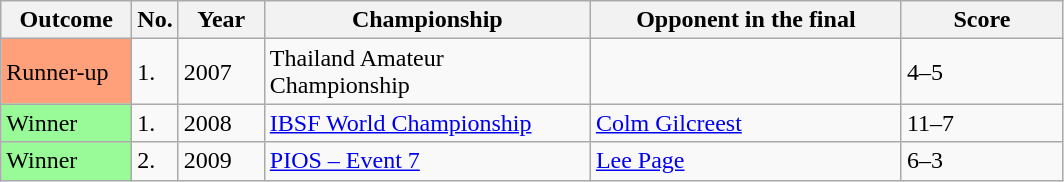<table class="sortable wikitable">
<tr>
<th width="80">Outcome</th>
<th width="20">No.</th>
<th width="50">Year</th>
<th width="210">Championship</th>
<th width="200">Opponent in the final</th>
<th width="100">Score</th>
</tr>
<tr>
<td style="background:#ffa07a;">Runner-up</td>
<td>1.</td>
<td>2007</td>
<td>Thailand Amateur Championship</td>
<td> </td>
<td>4–5</td>
</tr>
<tr>
<td style="background:#98FB98">Winner</td>
<td>1.</td>
<td>2008</td>
<td><a href='#'>IBSF World Championship</a></td>
<td> <a href='#'>Colm Gilcreest</a></td>
<td>11–7</td>
</tr>
<tr>
<td style="background:#98fb98;">Winner</td>
<td>2.</td>
<td>2009</td>
<td><a href='#'>PIOS – Event 7</a></td>
<td> <a href='#'>Lee Page</a></td>
<td>6–3</td>
</tr>
</table>
